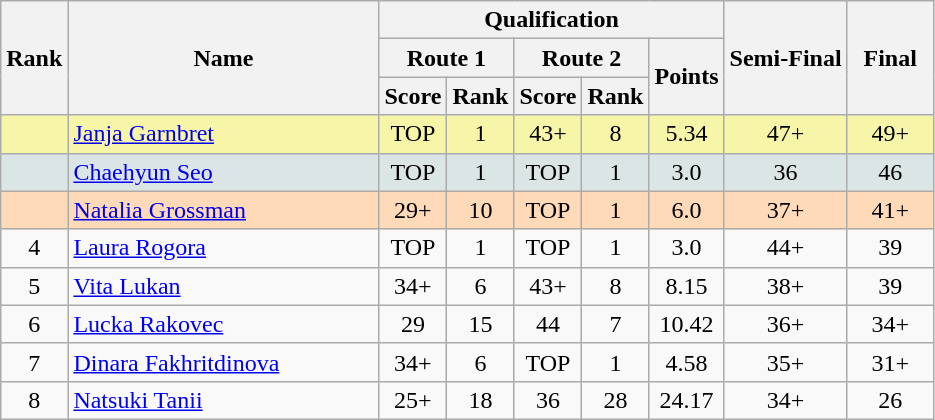<table class="wikitable sortable" style="text-align:center">
<tr>
<th rowspan="3">Rank</th>
<th rowspan="3" width="200">Name</th>
<th colspan="5">Qualification</th>
<th rowspan="3">Semi-Final</th>
<th rowspan="3" width="50">Final</th>
</tr>
<tr>
<th colspan="2">Route 1</th>
<th colspan="2">Route 2</th>
<th rowspan="2">Points</th>
</tr>
<tr>
<th colspan="1" rowspan="1">Score</th>
<th colspan="1" rowspan="1">Rank</th>
<th colspan="1" rowspan="1">Score</th>
<th colspan="1" rowspan="1">Rank</th>
</tr>
<tr bgcolor="#F7F6A8">
<td></td>
<td align="left"> <a href='#'>Janja Garnbret</a></td>
<td>TOP</td>
<td>1</td>
<td>43+</td>
<td>8</td>
<td>5.34</td>
<td>47+</td>
<td>49+</td>
</tr>
<tr bgcolor="#DCE5E5">
<td></td>
<td align="left"> <a href='#'>Chaehyun Seo</a></td>
<td>TOP</td>
<td>1</td>
<td>TOP</td>
<td>1</td>
<td>3.0</td>
<td>36</td>
<td>46</td>
</tr>
<tr bgcolor="#FFDAB9">
<td></td>
<td align="left"> <a href='#'>Natalia Grossman</a></td>
<td>29+</td>
<td>10</td>
<td>TOP</td>
<td>1</td>
<td>6.0</td>
<td>37+</td>
<td>41+</td>
</tr>
<tr>
<td>4</td>
<td align="left"> <a href='#'>Laura Rogora</a></td>
<td>TOP</td>
<td>1</td>
<td>TOP</td>
<td>1</td>
<td>3.0</td>
<td>44+</td>
<td>39</td>
</tr>
<tr>
<td>5</td>
<td align="left"> <a href='#'>Vita Lukan</a></td>
<td>34+</td>
<td>6</td>
<td>43+</td>
<td>8</td>
<td>8.15</td>
<td>38+</td>
<td>39</td>
</tr>
<tr>
<td>6</td>
<td align="left"> <a href='#'>Lucka Rakovec</a></td>
<td>29</td>
<td>15</td>
<td>44</td>
<td>7</td>
<td>10.42</td>
<td>36+</td>
<td>34+</td>
</tr>
<tr>
<td>7</td>
<td align="left"> <a href='#'>Dinara Fakhritdinova</a></td>
<td>34+</td>
<td>6</td>
<td>TOP</td>
<td>1</td>
<td>4.58</td>
<td>35+</td>
<td>31+</td>
</tr>
<tr>
<td>8</td>
<td align="left"> <a href='#'>Natsuki Tanii</a></td>
<td>25+</td>
<td>18</td>
<td>36</td>
<td>28</td>
<td>24.17</td>
<td>34+</td>
<td>26</td>
</tr>
</table>
